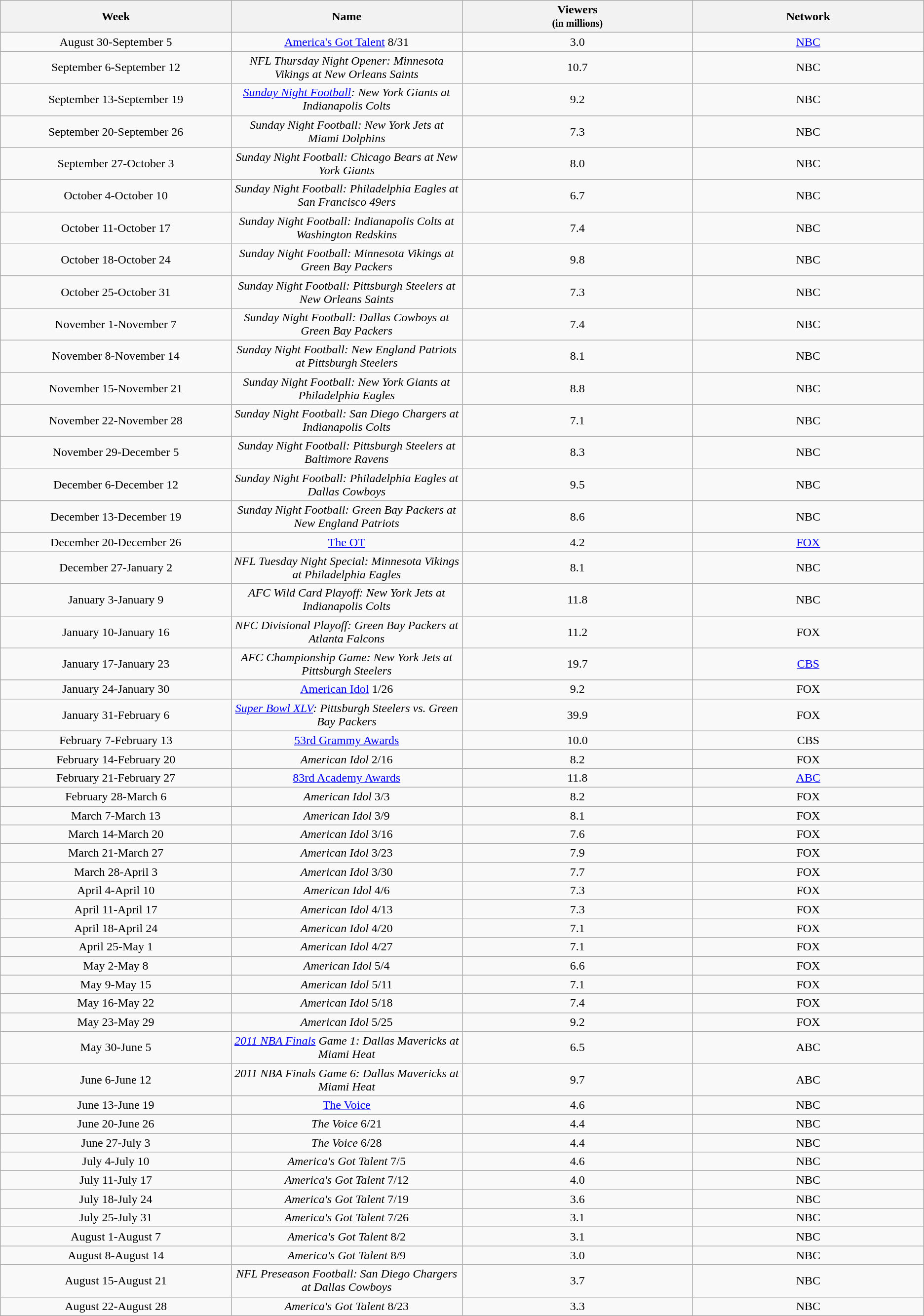<table class="wikitable sortable collapsible collapsed">
<tr>
<th width="12%">Week</th>
<th width="12%">Name</th>
<th width="12%">Viewers<br><small>(in millions)</small></th>
<th width="12%">Network</th>
</tr>
<tr align="center">
<td colspan="1" align=center>August 30-September 5</td>
<td colspan="1" align=center><a href='#'>America's Got Talent</a> 8/31</td>
<td colspan="1" align=center>3.0</td>
<td colspan="1" align=center><a href='#'>NBC</a></td>
</tr>
<tr align="center">
<td colspan="1" align=center>September 6-September 12</td>
<td colspan="1" align=center><em>NFL Thursday Night Opener: Minnesota Vikings at New Orleans Saints</em></td>
<td colspan="1" align=center>10.7</td>
<td colspan="1" align=center>NBC</td>
</tr>
<tr align="center">
<td colspan="1" align=center>September 13-September 19</td>
<td colspan="1" align=center><em><a href='#'>Sunday Night Football</a>: New York Giants at Indianapolis Colts</em></td>
<td colspan="1" align=center>9.2</td>
<td colspan="1" align=center>NBC</td>
</tr>
<tr align="center">
<td colspan="1" align=center>September 20-September 26</td>
<td colspan="1" align=center><em>Sunday Night Football: New York Jets at Miami Dolphins</em></td>
<td colspan="1" align=center>7.3</td>
<td colspan="1" align=center>NBC</td>
</tr>
<tr align="center">
<td colspan="1" align=center>September 27-October 3</td>
<td colspan="1" align=center><em>Sunday Night Football: Chicago Bears at New York Giants</em></td>
<td colspan="1" align=center>8.0</td>
<td colspan="1" align=center>NBC</td>
</tr>
<tr align="center">
<td colspan="1" align=center>October 4-October 10</td>
<td colspan="1" align=center><em>Sunday Night Football: Philadelphia Eagles at San Francisco 49ers</em></td>
<td colspan="1" align=center>6.7</td>
<td colspan="1" align=center>NBC</td>
</tr>
<tr align="center">
<td colspan="1" align=center>October 11-October 17</td>
<td colspan="1" align=center><em>Sunday Night Football: Indianapolis Colts at Washington Redskins</em></td>
<td colspan="1" align=center>7.4</td>
<td colspan="1" align=center>NBC</td>
</tr>
<tr align="center">
<td colspan="1" align=center>October 18-October 24</td>
<td colspan="1" align=center><em>Sunday Night Football: Minnesota Vikings at Green Bay Packers</em></td>
<td colspan="1" align=center>9.8</td>
<td colspan="1" align=center>NBC</td>
</tr>
<tr align="center">
<td colspan="1" align=center>October 25-October 31</td>
<td colspan="1" align=center><em>Sunday Night Football: Pittsburgh Steelers at New Orleans Saints</em></td>
<td colspan="1" align=center>7.3</td>
<td colspan="1" align=center>NBC</td>
</tr>
<tr align="center">
<td colspan="1" align=center>November 1-November 7</td>
<td colspan="1" align=center><em>Sunday Night Football: Dallas Cowboys at Green Bay Packers</em></td>
<td colspan="1" align=center>7.4</td>
<td colspan="1" align=center>NBC</td>
</tr>
<tr align="center">
<td colspan="1" align=center>November 8-November 14</td>
<td colspan="1" align=center><em>Sunday Night Football: New England Patriots at Pittsburgh Steelers</em></td>
<td colspan="1" align=center>8.1</td>
<td colspan="1" align=center>NBC</td>
</tr>
<tr align="center">
<td colspan="1" align=center>November 15-November 21</td>
<td colspan="1" align=center><em>Sunday Night Football: New York Giants at Philadelphia Eagles</em></td>
<td colspan="1" align=center>8.8</td>
<td colspan="1" align=center>NBC</td>
</tr>
<tr align="center">
<td colspan="1" align=center>November 22-November 28</td>
<td colspan="1" align=center><em>Sunday Night Football: San Diego Chargers at Indianapolis Colts</em></td>
<td colspan="1" align=center>7.1</td>
<td colspan="1" align=center>NBC</td>
</tr>
<tr align="center">
<td colspan="1" align=center>November 29-December 5</td>
<td colspan="1" align=center><em>Sunday Night Football: Pittsburgh Steelers at Baltimore Ravens</em></td>
<td colspan="1" align=center>8.3</td>
<td colspan="1" align=center>NBC</td>
</tr>
<tr align="center">
<td colspan="1" align=center>December 6-December 12</td>
<td colspan="1" align=center><em>Sunday Night Football: Philadelphia Eagles at Dallas Cowboys</em></td>
<td colspan="1" align=center>9.5</td>
<td colspan="1" align=center>NBC</td>
</tr>
<tr align="center">
<td colspan="1" align=center>December 13-December 19</td>
<td colspan="1" align=center><em>Sunday Night Football: Green Bay Packers at New England Patriots</em></td>
<td colspan="1" align=center>8.6</td>
<td colspan="1" align=center>NBC</td>
</tr>
<tr align="center">
<td colspan="1" align=center>December 20-December 26</td>
<td colspan="1" align=center><a href='#'>The OT</a></td>
<td colspan="1" align=center>4.2</td>
<td colspan="1" align=center><a href='#'>FOX</a></td>
</tr>
<tr align="center">
<td colspan="1" align=center>December 27-January 2</td>
<td colspan="1" align=center><em>NFL Tuesday Night Special: Minnesota Vikings at Philadelphia Eagles</em></td>
<td colspan="1" align=center>8.1</td>
<td colspan="1" align=center>NBC</td>
</tr>
<tr align="center">
<td colspan="1" align=center>January 3-January 9</td>
<td colspan="1" align=center><em>AFC Wild Card Playoff: New York Jets at Indianapolis Colts</em></td>
<td colspan="1" align=center>11.8</td>
<td colspan="1" align=center>NBC</td>
</tr>
<tr align="center">
<td colspan="1" align=center>January 10-January 16</td>
<td colspan="1" align=center><em>NFC Divisional Playoff: Green Bay Packers at Atlanta Falcons</em></td>
<td colspan="1" align=center>11.2</td>
<td colspan="1" align=center>FOX</td>
</tr>
<tr align="center">
<td colspan="1" align=center>January 17-January 23</td>
<td colspan="1" align=center><em>AFC Championship Game: New York Jets at Pittsburgh Steelers</em></td>
<td colspan="1" align=center>19.7</td>
<td colspan="1" align=center><a href='#'>CBS</a></td>
</tr>
<tr align="center">
<td colspan="1" align=center>January 24-January 30</td>
<td colspan="1" align=center><a href='#'>American Idol</a> 1/26</td>
<td colspan="1" align=center>9.2</td>
<td colspan="1" align=center>FOX</td>
</tr>
<tr align="center">
<td colspan="1" align=center>January 31-February 6</td>
<td colspan="1" align=center><em><a href='#'>Super Bowl XLV</a>: Pittsburgh Steelers vs. Green Bay Packers</em></td>
<td colspan="1" align=center>39.9</td>
<td colspan="1" align=center>FOX</td>
</tr>
<tr align="center">
<td colspan="1" align=center>February 7-February 13</td>
<td colspan="1" align=center><a href='#'>53rd Grammy Awards</a></td>
<td colspan="1" align=center>10.0</td>
<td colspan="1" align=center>CBS</td>
</tr>
<tr align="center">
<td colspan="1" align=center>February 14-February 20</td>
<td colspan="1" align=center><em>American Idol</em> 2/16</td>
<td colspan="1" align=center>8.2</td>
<td colspan="1" align=center>FOX</td>
</tr>
<tr align="center">
<td colspan="1" align=center>February 21-February 27</td>
<td colspan="1" align=center><a href='#'>83rd Academy Awards</a></td>
<td colspan="1" align=center>11.8</td>
<td colspan="1" align=center><a href='#'>ABC</a></td>
</tr>
<tr align="center">
<td colspan="1" align=center>February 28-March 6</td>
<td colspan="1" align=center><em>American Idol</em> 3/3</td>
<td colspan="1" align=center>8.2</td>
<td colspan="1" align=center>FOX</td>
</tr>
<tr align="center">
<td colspan="1" align=center>March 7-March 13</td>
<td colspan="1" align=center><em>American Idol</em> 3/9</td>
<td colspan="1" align=center>8.1</td>
<td colspan="1" align=center>FOX</td>
</tr>
<tr align="center">
<td colspan="1" align=center>March 14-March 20</td>
<td colspan="1" align=center><em>American Idol</em> 3/16</td>
<td colspan="1" align=center>7.6</td>
<td colspan="1" align=center>FOX</td>
</tr>
<tr align="center">
<td colspan="1" align=center>March 21-March 27</td>
<td colspan="1" align=center><em>American Idol</em> 3/23</td>
<td colspan="1" align=center>7.9</td>
<td colspan="1" align=center>FOX</td>
</tr>
<tr align="center">
<td colspan="1" align=center>March 28-April 3</td>
<td colspan="1" align=center><em>American Idol</em> 3/30</td>
<td colspan="1" align=center>7.7</td>
<td colspan="1" align=center>FOX</td>
</tr>
<tr align="center">
<td colspan="1" align=center>April 4-April 10</td>
<td colspan="1" align=center><em>American Idol</em> 4/6</td>
<td colspan="1" align=center>7.3</td>
<td colspan="1" align=center>FOX</td>
</tr>
<tr align="center">
<td colspan="1" align=center>April 11-April 17</td>
<td colspan="1" align=center><em>American Idol</em> 4/13</td>
<td colspan="1" align=center>7.3</td>
<td colspan="1" align=center>FOX</td>
</tr>
<tr align="center">
<td colspan="1" align=center>April 18-April 24</td>
<td colspan="1" align=center><em>American Idol</em> 4/20</td>
<td colspan="1" align=center>7.1</td>
<td colspan="1" align=center>FOX</td>
</tr>
<tr align="center">
<td colspan="1" align=center>April 25-May 1</td>
<td colspan="1" align=center><em>American Idol</em> 4/27</td>
<td colspan="1" align=center>7.1</td>
<td colspan="1" align=center>FOX</td>
</tr>
<tr align="center">
<td colspan="1" align=center>May 2-May 8</td>
<td colspan="1" align=center><em>American Idol</em> 5/4</td>
<td colspan="1" align=center>6.6</td>
<td colspan="1" align=center>FOX</td>
</tr>
<tr align="center">
<td colspan="1" align=center>May 9-May 15</td>
<td colspan="1" align=center><em>American Idol</em> 5/11</td>
<td colspan="1" align=center>7.1</td>
<td colspan="1" align=center>FOX</td>
</tr>
<tr align="center">
<td colspan="1" align=center>May 16-May 22</td>
<td colspan="1" align=center><em>American Idol</em> 5/18</td>
<td colspan="1" align=center>7.4</td>
<td colspan="1" align=center>FOX</td>
</tr>
<tr align="center">
<td colspan="1" align=center>May 23-May 29</td>
<td colspan="1" align=center><em>American Idol</em> 5/25</td>
<td colspan="1" align=center>9.2</td>
<td colspan="1" align=center>FOX</td>
</tr>
<tr align="center">
<td colspan="1" align=center>May 30-June 5</td>
<td colspan="1" align=center><em><a href='#'>2011 NBA Finals</a> Game 1: Dallas Mavericks at Miami Heat</em></td>
<td colspan="1" align=center>6.5</td>
<td colspan="1" align=center>ABC</td>
</tr>
<tr align="center">
<td colspan="1" align=center>June 6-June 12</td>
<td colspan="1" align=center><em>2011 NBA Finals Game 6: Dallas Mavericks at Miami Heat</em></td>
<td colspan="1" align=center>9.7</td>
<td colspan="1" align=center>ABC</td>
</tr>
<tr align="center">
<td colspan="1" align=center>June 13-June 19</td>
<td colspan="1" align=center><a href='#'>The Voice</a></td>
<td colspan="1" align=center>4.6</td>
<td colspan="1" align=center>NBC</td>
</tr>
<tr align="center">
<td colspan="1" align=center>June 20-June 26</td>
<td colspan="1" align=center><em>The Voice</em> 6/21</td>
<td colspan="1" align=center>4.4</td>
<td colspan="1" align=center>NBC</td>
</tr>
<tr align="center">
<td colspan="1" align=center>June 27-July 3</td>
<td colspan="1" align=center><em>The Voice</em> 6/28</td>
<td colspan="1" align=center>4.4</td>
<td colspan="1" align=center>NBC</td>
</tr>
<tr align="center">
<td colspan="1" align=center>July 4-July 10</td>
<td colspan="1" align=center><em>America's Got Talent</em> 7/5</td>
<td colspan="1" align=center>4.6</td>
<td colspan="1" align=center>NBC</td>
</tr>
<tr align="center">
<td colspan="1" align=center>July 11-July 17</td>
<td colspan="1" align=center><em>America's Got Talent</em> 7/12</td>
<td colspan="1" align=center>4.0</td>
<td colspan="1" align=center>NBC</td>
</tr>
<tr align="center">
<td colspan="1" align=center>July 18-July 24</td>
<td colspan="1" align=center><em>America's Got Talent</em> 7/19</td>
<td colspan="1" align=center>3.6</td>
<td colspan="1" align=center>NBC</td>
</tr>
<tr align="center">
<td colspan="1" align=center>July 25-July 31</td>
<td colspan="1" align=center><em>America's Got Talent</em> 7/26</td>
<td colspan="1" align=center>3.1</td>
<td colspan="1" align=center>NBC</td>
</tr>
<tr align="center">
<td colspan="1" align=center>August 1-August 7</td>
<td colspan="1" align=center><em>America's Got Talent</em> 8/2</td>
<td colspan="1" align=center>3.1</td>
<td colspan="1" align=center>NBC</td>
</tr>
<tr align="center">
<td colspan="1" align=center>August 8-August 14</td>
<td colspan="1" align=center><em>America's Got Talent</em> 8/9</td>
<td colspan="1" align=center>3.0</td>
<td colspan="1" align=center>NBC</td>
</tr>
<tr align="center">
<td colspan="1" align=center>August 15-August 21</td>
<td colspan="1" align=center><em>NFL Preseason Football: San Diego Chargers at Dallas Cowboys</em></td>
<td colspan="1" align=center>3.7</td>
<td colspan="1" align=center>NBC</td>
</tr>
<tr align="center">
<td colspan="1" align=center>August 22-August 28</td>
<td colspan="1" align=center><em>America's Got Talent</em> 8/23</td>
<td colspan="1" align=center>3.3</td>
<td colspan="1" align=center>NBC</td>
</tr>
</table>
